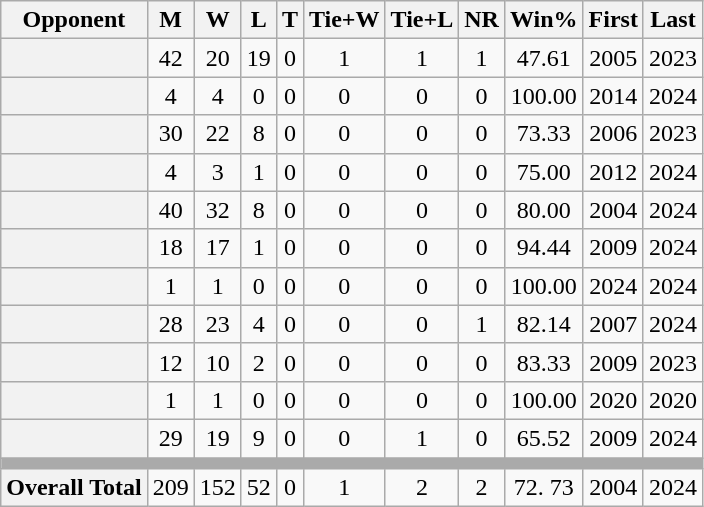<table class="wikitable plainrowheaders sortable" style="text-align:center">
<tr>
<th scope="col">Opponent</th>
<th scope="col">M</th>
<th scope="col">W</th>
<th scope="col">L</th>
<th scope="col">T</th>
<th scope="col">Tie+W</th>
<th scope="col">Tie+L</th>
<th scope="col">NR</th>
<th scope="col">Win%</th>
<th scope="col">First</th>
<th scope="col">Last</th>
</tr>
<tr>
<th scope="row"></th>
<td>42</td>
<td>20</td>
<td>19</td>
<td>0</td>
<td>1</td>
<td>1</td>
<td>1</td>
<td>47.61</td>
<td>2005</td>
<td>2023</td>
</tr>
<tr>
<th scope="row"></th>
<td>4</td>
<td>4</td>
<td>0</td>
<td>0</td>
<td>0</td>
<td>0</td>
<td>0</td>
<td>100.00</td>
<td>2014</td>
<td>2024</td>
</tr>
<tr>
<th scope="row"></th>
<td>30</td>
<td>22</td>
<td>8</td>
<td>0</td>
<td>0</td>
<td>0</td>
<td>0</td>
<td>73.33</td>
<td>2006</td>
<td>2023</td>
</tr>
<tr>
<th scope="row"></th>
<td>4</td>
<td>3</td>
<td>1</td>
<td>0</td>
<td>0</td>
<td>0</td>
<td>0</td>
<td>75.00</td>
<td>2012</td>
<td>2024</td>
</tr>
<tr>
<th scope="row"></th>
<td>40</td>
<td>32</td>
<td>8</td>
<td>0</td>
<td>0</td>
<td>0</td>
<td>0</td>
<td>80.00</td>
<td>2004</td>
<td>2024</td>
</tr>
<tr>
<th scope="row"></th>
<td>18</td>
<td>17</td>
<td>1</td>
<td>0</td>
<td>0</td>
<td>0</td>
<td>0</td>
<td>94.44</td>
<td>2009</td>
<td>2024</td>
</tr>
<tr>
<th scope="row"></th>
<td>1</td>
<td>1</td>
<td>0</td>
<td>0</td>
<td>0</td>
<td>0</td>
<td>0</td>
<td>100.00</td>
<td>2024</td>
<td>2024</td>
</tr>
<tr>
<th scope="row"></th>
<td>28</td>
<td>23</td>
<td>4</td>
<td>0</td>
<td>0</td>
<td>0</td>
<td>1</td>
<td>82.14</td>
<td>2007</td>
<td>2024</td>
</tr>
<tr>
<th scope="row"></th>
<td>12</td>
<td>10</td>
<td>2</td>
<td>0</td>
<td>0</td>
<td>0</td>
<td>0</td>
<td>83.33</td>
<td>2009</td>
<td>2023</td>
</tr>
<tr>
<th scope="row"></th>
<td>1</td>
<td>1</td>
<td>0</td>
<td>0</td>
<td>0</td>
<td>0</td>
<td>0</td>
<td>100.00</td>
<td>2020</td>
<td>2020</td>
</tr>
<tr>
<th scope="row"></th>
<td>29</td>
<td>19</td>
<td>9</td>
<td>0</td>
<td>0</td>
<td>1</td>
<td>0</td>
<td>65.52</td>
<td>2009</td>
<td>2024</td>
</tr>
<tr>
<td style="background-color:#AAAAAA; line-height:3pt;" colspan=11></td>
</tr>
<tr>
<th>Overall Total</th>
<td>209</td>
<td>152</td>
<td>52</td>
<td>0</td>
<td>1</td>
<td>2</td>
<td>2</td>
<td>72. 73</td>
<td>2004</td>
<td>2024</td>
</tr>
</table>
